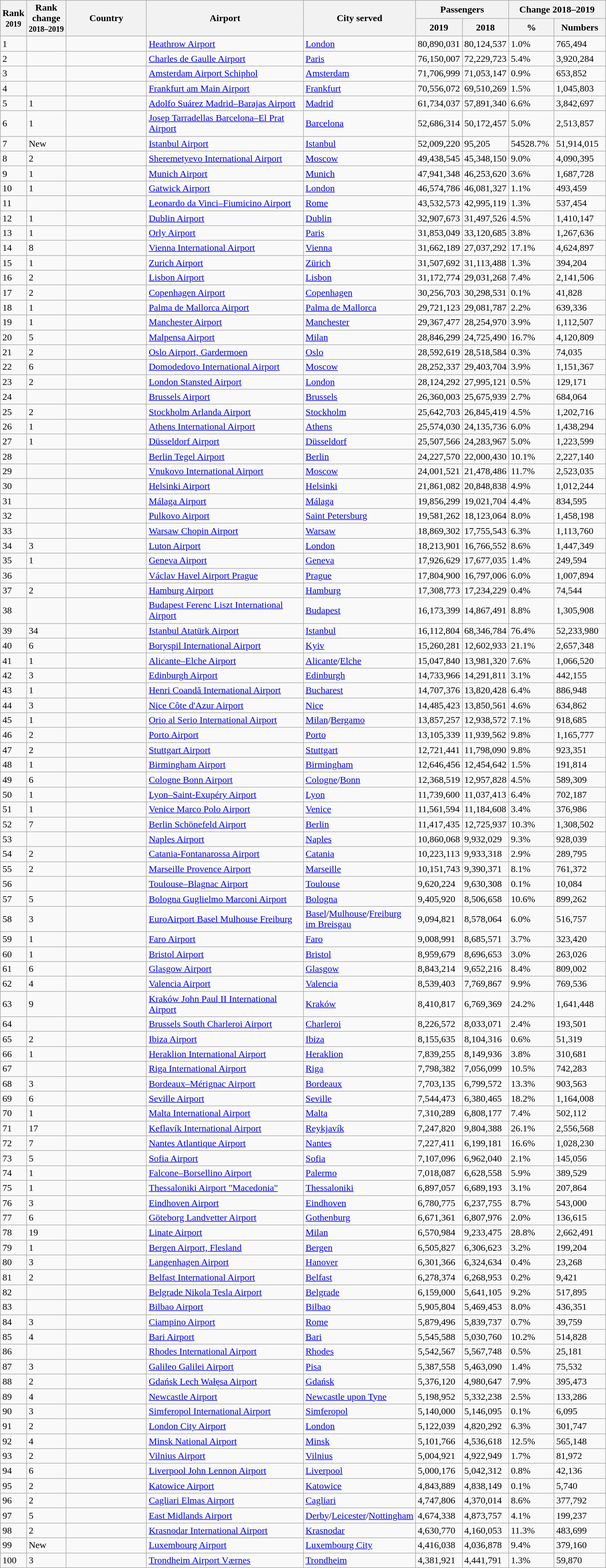<table class="wikitable sortable">
<tr>
<th rowspan=2>Rank<br><small>2019</small></th>
<th rowspan=2>Rank<br>change<br><small>2018–2019</small></th>
<th rowspan=2 style="width:130px;">Country</th>
<th rowspan=2 style="width:260px;">Airport</th>
<th rowspan=2 style="width:110px;">City served</th>
<th colspan=2>Passengers</th>
<th colspan=2>Change 2018–2019</th>
</tr>
<tr>
<th>2019</th>
<th>2018</th>
<th style="width:70px;">%</th>
<th style="width:80px;">Numbers</th>
</tr>
<tr>
<td>1</td>
<td></td>
<td></td>
<td><a href='#'>Heathrow Airport</a></td>
<td><a href='#'>London</a></td>
<td>80,890,031</td>
<td>80,124,537</td>
<td>1.0%</td>
<td>765,494</td>
</tr>
<tr>
<td>2</td>
<td></td>
<td></td>
<td><a href='#'>Charles de Gaulle Airport</a></td>
<td><a href='#'>Paris</a></td>
<td>76,150,007</td>
<td>72,229,723</td>
<td>5.4%</td>
<td>3,920,284</td>
</tr>
<tr>
<td>3</td>
<td></td>
<td></td>
<td><a href='#'>Amsterdam Airport Schiphol</a></td>
<td><a href='#'>Amsterdam</a></td>
<td>71,706,999</td>
<td>71,053,147</td>
<td>0.9%</td>
<td>653,852</td>
</tr>
<tr>
<td>4</td>
<td></td>
<td></td>
<td><a href='#'>Frankfurt am Main Airport</a></td>
<td><a href='#'>Frankfurt</a></td>
<td>70,556,072</td>
<td>69,510,269</td>
<td>1.5%</td>
<td>1,045,803</td>
</tr>
<tr>
<td>5</td>
<td> 1</td>
<td></td>
<td><a href='#'>Adolfo Suárez Madrid–Barajas Airport</a></td>
<td><a href='#'>Madrid</a></td>
<td>61,734,037</td>
<td>57,891,340</td>
<td>6.6%</td>
<td>3,842,697</td>
</tr>
<tr>
<td>6</td>
<td> 1</td>
<td></td>
<td><a href='#'>Josep Tarradellas Barcelona–El Prat Airport</a></td>
<td><a href='#'>Barcelona</a></td>
<td>52,686,314</td>
<td>50,172,457</td>
<td>5.0%</td>
<td>2,513,857</td>
</tr>
<tr>
<td>7</td>
<td>New</td>
<td></td>
<td><a href='#'>Istanbul Airport</a></td>
<td><a href='#'>Istanbul</a></td>
<td>52,009,220</td>
<td>95,205</td>
<td>54528.7%</td>
<td>51,914,015</td>
</tr>
<tr>
<td>8</td>
<td> 2</td>
<td></td>
<td><a href='#'>Sheremetyevo International Airport</a></td>
<td><a href='#'>Moscow</a></td>
<td>49,438,545</td>
<td>45,348,150</td>
<td>9.0%</td>
<td>4,090,395</td>
</tr>
<tr>
<td>9</td>
<td> 1</td>
<td></td>
<td><a href='#'>Munich Airport</a></td>
<td><a href='#'>Munich</a></td>
<td>47,941,348</td>
<td>46,253,620</td>
<td>3.6%</td>
<td>1,687,728</td>
</tr>
<tr>
<td>10</td>
<td> 1</td>
<td></td>
<td><a href='#'>Gatwick Airport</a></td>
<td><a href='#'>London</a></td>
<td>46,574,786</td>
<td>46,081,327</td>
<td>1.1%</td>
<td>493,459</td>
</tr>
<tr>
<td>11</td>
<td></td>
<td></td>
<td><a href='#'>Leonardo da Vinci–Fiumicino Airport</a></td>
<td><a href='#'>Rome</a></td>
<td>43,532,573</td>
<td>42,995,119</td>
<td>1.3%</td>
<td>537,454</td>
</tr>
<tr>
<td>12</td>
<td> 1</td>
<td></td>
<td><a href='#'>Dublin Airport</a></td>
<td><a href='#'>Dublin</a></td>
<td>32,907,673</td>
<td>31,497,526</td>
<td>4.5%</td>
<td>1,410,147</td>
</tr>
<tr>
<td>13</td>
<td> 1</td>
<td></td>
<td><a href='#'>Orly Airport</a></td>
<td><a href='#'>Paris</a></td>
<td>31,853,049</td>
<td>33,120,685</td>
<td>3.8%</td>
<td>1,267,636</td>
</tr>
<tr>
<td>14</td>
<td> 8</td>
<td></td>
<td><a href='#'>Vienna International Airport</a></td>
<td><a href='#'>Vienna</a></td>
<td>31,662,189</td>
<td>27,037,292</td>
<td>17.1%</td>
<td>4,624,897</td>
</tr>
<tr>
<td>15</td>
<td> 1</td>
<td></td>
<td><a href='#'>Zurich Airport</a></td>
<td><a href='#'>Zürich</a></td>
<td>31,507,692</td>
<td>31,113,488</td>
<td>1.3%</td>
<td>394,204</td>
</tr>
<tr>
<td>16</td>
<td> 2</td>
<td></td>
<td><a href='#'>Lisbon Airport</a></td>
<td><a href='#'>Lisbon</a></td>
<td>31,172,774</td>
<td>29,031,268</td>
<td>7.4%</td>
<td>2,141,506</td>
</tr>
<tr>
<td>17</td>
<td> 2</td>
<td></td>
<td><a href='#'>Copenhagen Airport</a></td>
<td><a href='#'>Copenhagen</a></td>
<td>30,256,703</td>
<td>30,298,531</td>
<td>0.1%</td>
<td>41,828</td>
</tr>
<tr>
<td>18</td>
<td> 1</td>
<td></td>
<td><a href='#'>Palma de Mallorca Airport</a></td>
<td><a href='#'>Palma de Mallorca</a></td>
<td>29,721,123</td>
<td>29,081,787</td>
<td>2.2%</td>
<td>639,336</td>
</tr>
<tr>
<td>19</td>
<td> 1</td>
<td></td>
<td><a href='#'>Manchester Airport</a></td>
<td><a href='#'>Manchester</a></td>
<td>29,367,477</td>
<td>28,254,970</td>
<td>3.9%</td>
<td>1,112,507</td>
</tr>
<tr>
<td>20</td>
<td> 5</td>
<td></td>
<td><a href='#'>Malpensa Airport</a></td>
<td><a href='#'>Milan</a></td>
<td>28,846,299</td>
<td>24,725,490</td>
<td>16.7%</td>
<td>4,120,809</td>
</tr>
<tr>
<td>21</td>
<td> 2</td>
<td></td>
<td><a href='#'>Oslo Airport, Gardermoen</a></td>
<td><a href='#'>Oslo</a></td>
<td>28,592,619</td>
<td>28,518,584</td>
<td>0.3%</td>
<td>74,035</td>
</tr>
<tr>
<td>22</td>
<td> 6</td>
<td></td>
<td><a href='#'>Domodedovo International Airport</a></td>
<td><a href='#'>Moscow</a></td>
<td>28,252,337</td>
<td>29,403,704</td>
<td>3.9%</td>
<td>1,151,367</td>
</tr>
<tr>
<td>23</td>
<td> 2</td>
<td></td>
<td><a href='#'>London Stansted Airport</a></td>
<td><a href='#'>London</a></td>
<td>28,124,292</td>
<td>27,995,121</td>
<td>0.5%</td>
<td>129,171</td>
</tr>
<tr>
<td>24</td>
<td></td>
<td></td>
<td><a href='#'>Brussels Airport</a></td>
<td><a href='#'>Brussels</a></td>
<td>26,360,003</td>
<td>25,675,939</td>
<td>2.7%</td>
<td>684,064</td>
</tr>
<tr>
<td>25</td>
<td> 2</td>
<td></td>
<td><a href='#'>Stockholm Arlanda Airport</a></td>
<td><a href='#'>Stockholm</a></td>
<td>25,642,703</td>
<td>26,845,419</td>
<td>4.5%</td>
<td>1,202,716</td>
</tr>
<tr>
<td>26</td>
<td> 1</td>
<td></td>
<td><a href='#'>Athens International Airport</a></td>
<td><a href='#'>Athens</a></td>
<td>25,574,030</td>
<td>24,135,736</td>
<td>6.0%</td>
<td>1,438,294</td>
</tr>
<tr>
<td>27</td>
<td> 1</td>
<td></td>
<td><a href='#'>Düsseldorf Airport</a></td>
<td><a href='#'>Düsseldorf</a></td>
<td>25,507,566</td>
<td>24,283,967</td>
<td>5.0%</td>
<td>1,223,599</td>
</tr>
<tr>
<td>28</td>
<td></td>
<td></td>
<td><a href='#'>Berlin Tegel Airport</a></td>
<td><a href='#'>Berlin</a></td>
<td>24,227,570</td>
<td>22,000,430</td>
<td>10.1%</td>
<td>2,227,140</td>
</tr>
<tr>
<td>29</td>
<td></td>
<td></td>
<td><a href='#'>Vnukovo International Airport</a></td>
<td><a href='#'>Moscow</a></td>
<td>24,001,521</td>
<td>21,478,486</td>
<td>11.7%</td>
<td>2,523,035</td>
</tr>
<tr>
<td>30</td>
<td></td>
<td></td>
<td><a href='#'>Helsinki Airport</a></td>
<td><a href='#'>Helsinki</a></td>
<td>21,861,082</td>
<td>20,848,838</td>
<td>4.9%</td>
<td>1,012,244</td>
</tr>
<tr>
<td>31</td>
<td></td>
<td></td>
<td><a href='#'>Málaga Airport</a></td>
<td><a href='#'>Málaga</a></td>
<td>19,856,299</td>
<td>19,021,704</td>
<td>4.4%</td>
<td>834,595</td>
</tr>
<tr>
<td>32</td>
<td></td>
<td></td>
<td><a href='#'>Pulkovo Airport</a></td>
<td><a href='#'>Saint Petersburg</a></td>
<td>19,581,262</td>
<td>18,123,064</td>
<td>8.0%</td>
<td>1,458,198</td>
</tr>
<tr>
<td>33</td>
<td></td>
<td></td>
<td><a href='#'>Warsaw Chopin Airport</a></td>
<td><a href='#'>Warsaw</a></td>
<td>18,869,302</td>
<td>17,755,543</td>
<td>6.3%</td>
<td>1,113,760</td>
</tr>
<tr>
<td>34</td>
<td> 3</td>
<td></td>
<td><a href='#'>Luton Airport</a></td>
<td><a href='#'>London</a></td>
<td>18,213,901</td>
<td>16,766,552</td>
<td>8.6%</td>
<td>1,447,349</td>
</tr>
<tr>
<td>35</td>
<td> 1</td>
<td></td>
<td><a href='#'>Geneva Airport</a></td>
<td><a href='#'>Geneva</a></td>
<td>17,926,629</td>
<td>17,677,035</td>
<td>1.4%</td>
<td>249,594</td>
</tr>
<tr>
<td>36</td>
<td></td>
<td></td>
<td><a href='#'>Václav Havel Airport Prague</a></td>
<td><a href='#'>Prague</a></td>
<td>17,804,900</td>
<td>16,797,006</td>
<td>6.0%</td>
<td>1,007,894</td>
</tr>
<tr>
<td>37</td>
<td> 2</td>
<td></td>
<td><a href='#'>Hamburg Airport</a></td>
<td><a href='#'>Hamburg</a></td>
<td>17,308,773</td>
<td>17,234,229</td>
<td>0.4%</td>
<td>74,544</td>
</tr>
<tr>
<td>38</td>
<td></td>
<td></td>
<td><a href='#'>Budapest Ferenc Liszt International Airport</a></td>
<td><a href='#'>Budapest</a></td>
<td>16,173,399</td>
<td>14,867,491</td>
<td>8.8%</td>
<td>1,305,908</td>
</tr>
<tr>
<td>39</td>
<td> 34</td>
<td></td>
<td><a href='#'>Istanbul Atatürk Airport</a></td>
<td><a href='#'>Istanbul</a></td>
<td>16,112,804</td>
<td>68,346,784</td>
<td>76.4%</td>
<td>52,233,980</td>
</tr>
<tr>
<td>40</td>
<td> 6</td>
<td></td>
<td><a href='#'>Boryspil International Airport</a></td>
<td><a href='#'>Kyiv</a></td>
<td>15,260,281</td>
<td>12,602,933</td>
<td>21.1%</td>
<td>2,657,348</td>
</tr>
<tr>
<td>41</td>
<td> 1</td>
<td></td>
<td><a href='#'>Alicante–Elche Airport</a></td>
<td><a href='#'>Alicante</a>/<a href='#'>Elche</a></td>
<td>15,047,840</td>
<td>13,981,320</td>
<td>7.6%</td>
<td>1,066,520</td>
</tr>
<tr>
<td>42</td>
<td> 3</td>
<td></td>
<td><a href='#'>Edinburgh Airport</a></td>
<td><a href='#'>Edinburgh</a></td>
<td>14,733,966</td>
<td>14,291,811</td>
<td>3.1%</td>
<td>442,155</td>
</tr>
<tr>
<td>43</td>
<td> 1</td>
<td></td>
<td><a href='#'>Henri Coandă International Airport</a></td>
<td><a href='#'>Bucharest</a></td>
<td>14,707,376</td>
<td>13,820,428</td>
<td>6.4%</td>
<td>886,948</td>
</tr>
<tr>
<td>44</td>
<td> 3</td>
<td></td>
<td><a href='#'>Nice Côte d'Azur Airport</a></td>
<td><a href='#'>Nice</a></td>
<td>14,485,423</td>
<td>13,850,561</td>
<td>4.6%</td>
<td>634,862</td>
</tr>
<tr>
<td>45</td>
<td> 1</td>
<td></td>
<td><a href='#'>Orio al Serio International Airport</a></td>
<td><a href='#'>Milan</a>/<a href='#'>Bergamo</a></td>
<td>13,857,257</td>
<td>12,938,572</td>
<td>7.1%</td>
<td>918,685</td>
</tr>
<tr>
<td>46</td>
<td> 2</td>
<td></td>
<td><a href='#'>Porto Airport</a></td>
<td><a href='#'>Porto</a></td>
<td>13,105,339</td>
<td>11,939,562</td>
<td>9.8%</td>
<td>1,165,777</td>
</tr>
<tr>
<td>47</td>
<td> 2</td>
<td></td>
<td><a href='#'>Stuttgart Airport</a></td>
<td><a href='#'>Stuttgart</a></td>
<td>12,721,441</td>
<td>11,798,090</td>
<td>9.8%</td>
<td>923,351</td>
</tr>
<tr>
<td>48</td>
<td> 1</td>
<td></td>
<td><a href='#'>Birmingham Airport</a></td>
<td><a href='#'>Birmingham</a></td>
<td>12,646,456</td>
<td>12,454,642</td>
<td>1.5%</td>
<td>191,814</td>
</tr>
<tr>
<td>49</td>
<td> 6</td>
<td></td>
<td><a href='#'>Cologne Bonn Airport</a></td>
<td><a href='#'>Cologne</a>/<a href='#'>Bonn</a></td>
<td>12,368,519</td>
<td>12,957,828</td>
<td>4.5%</td>
<td>589,309</td>
</tr>
<tr>
<td>50</td>
<td> 1</td>
<td></td>
<td><a href='#'>Lyon–Saint-Exupéry Airport</a></td>
<td><a href='#'>Lyon</a></td>
<td>11,739,600</td>
<td>11,037,413</td>
<td>6.4%</td>
<td>702,187</td>
</tr>
<tr>
<td>51</td>
<td> 1</td>
<td></td>
<td><a href='#'>Venice Marco Polo Airport</a></td>
<td><a href='#'>Venice</a></td>
<td>11,561,594</td>
<td>11,184,608</td>
<td>3.4%</td>
<td>376,986</td>
</tr>
<tr>
<td>52</td>
<td> 7</td>
<td></td>
<td><a href='#'>Berlin Schönefeld Airport</a></td>
<td><a href='#'>Berlin</a></td>
<td>11,417,435</td>
<td>12,725,937</td>
<td>10.3%</td>
<td>1,308,502</td>
</tr>
<tr>
<td>53</td>
<td></td>
<td></td>
<td><a href='#'>Naples Airport</a></td>
<td><a href='#'>Naples</a></td>
<td>10,860,068</td>
<td>9,932,029</td>
<td>9.3%</td>
<td>928,039</td>
</tr>
<tr>
<td>54</td>
<td> 2</td>
<td></td>
<td><a href='#'>Catania-Fontanarossa Airport</a></td>
<td><a href='#'>Catania</a></td>
<td>10,223,113</td>
<td>9,933,318</td>
<td>2.9%</td>
<td>289,795</td>
</tr>
<tr>
<td>55</td>
<td> 2</td>
<td></td>
<td><a href='#'>Marseille Provence Airport</a></td>
<td><a href='#'>Marseille</a></td>
<td>10,151,743</td>
<td>9,390,371</td>
<td>8.1%</td>
<td>761,372</td>
</tr>
<tr>
<td>56</td>
<td></td>
<td></td>
<td><a href='#'>Toulouse–Blagnac Airport</a></td>
<td><a href='#'>Toulouse</a></td>
<td>9,620,224</td>
<td>9,630,308</td>
<td>0.1%</td>
<td>10,084</td>
</tr>
<tr>
<td>57</td>
<td> 5</td>
<td></td>
<td><a href='#'>Bologna Guglielmo Marconi Airport</a></td>
<td><a href='#'>Bologna</a></td>
<td>9,405,920</td>
<td>8,506,658</td>
<td>10.6%</td>
<td>899,262</td>
</tr>
<tr>
<td>58</td>
<td> 3</td>
<td><br></td>
<td><a href='#'>EuroAirport Basel Mulhouse Freiburg</a></td>
<td><a href='#'>Basel</a>/<a href='#'>Mulhouse</a>/<a href='#'>Freiburg im Breisgau</a></td>
<td>9,094,821</td>
<td>8,578,064</td>
<td>6.0%</td>
<td>516,757</td>
</tr>
<tr>
<td>59</td>
<td> 1</td>
<td></td>
<td><a href='#'>Faro Airport</a></td>
<td><a href='#'>Faro</a></td>
<td>9,008,991</td>
<td>8,685,571</td>
<td>3.7%</td>
<td>323,420</td>
</tr>
<tr>
<td>60</td>
<td> 1</td>
<td></td>
<td><a href='#'>Bristol Airport</a></td>
<td><a href='#'>Bristol</a></td>
<td>8,959,679</td>
<td>8,696,653</td>
<td>3.0%</td>
<td>263,026</td>
</tr>
<tr>
<td>61</td>
<td> 6</td>
<td></td>
<td><a href='#'>Glasgow Airport</a></td>
<td><a href='#'>Glasgow</a></td>
<td>8,843,214</td>
<td>9,652,216</td>
<td>8.4%</td>
<td>809,002</td>
</tr>
<tr>
<td>62</td>
<td> 4</td>
<td></td>
<td><a href='#'>Valencia Airport</a></td>
<td><a href='#'>Valencia</a></td>
<td>8,539,403</td>
<td>7,769,867</td>
<td>9.9%</td>
<td>769,536</td>
</tr>
<tr>
<td>63</td>
<td> 9</td>
<td></td>
<td><a href='#'>Kraków John Paul II International Airport</a></td>
<td><a href='#'>Kraków</a></td>
<td>8,410,817</td>
<td>6,769,369</td>
<td>24.2%</td>
<td>1,641,448</td>
</tr>
<tr>
<td>64</td>
<td></td>
<td></td>
<td><a href='#'>Brussels South Charleroi Airport</a></td>
<td><a href='#'>Charleroi</a></td>
<td>8,226,572</td>
<td>8,033,071</td>
<td>2.4%</td>
<td>193,501</td>
</tr>
<tr>
<td>65</td>
<td> 2</td>
<td></td>
<td><a href='#'>Ibiza Airport</a></td>
<td><a href='#'>Ibiza</a></td>
<td>8,155,635</td>
<td>8,104,316</td>
<td>0.6%</td>
<td>51,319</td>
</tr>
<tr>
<td>66</td>
<td> 1</td>
<td></td>
<td><a href='#'>Heraklion International Airport</a></td>
<td><a href='#'>Heraklion</a></td>
<td>7,839,255</td>
<td>8,149,936</td>
<td>3.8%</td>
<td>310,681</td>
</tr>
<tr>
<td>67</td>
<td></td>
<td></td>
<td><a href='#'>Riga International Airport</a></td>
<td><a href='#'>Riga</a></td>
<td>7,798,382</td>
<td>7,056,099</td>
<td>10.5%</td>
<td>742,283</td>
</tr>
<tr>
<td>68</td>
<td> 3</td>
<td></td>
<td><a href='#'>Bordeaux–Mérignac Airport</a></td>
<td><a href='#'>Bordeaux</a></td>
<td>7,703,135</td>
<td>6,799,572</td>
<td>13.3%</td>
<td>903,563</td>
</tr>
<tr>
<td>69</td>
<td> 6</td>
<td></td>
<td><a href='#'>Seville Airport</a></td>
<td><a href='#'>Seville</a></td>
<td>7,544,473</td>
<td>6,380,465</td>
<td>18.2%</td>
<td>1,164,008</td>
</tr>
<tr>
<td>70</td>
<td> 1</td>
<td></td>
<td><a href='#'>Malta International Airport</a></td>
<td><a href='#'>Malta</a></td>
<td>7,310,289</td>
<td>6,808,177</td>
<td>7.4%</td>
<td>502,112</td>
</tr>
<tr>
<td>71</td>
<td> 17</td>
<td></td>
<td><a href='#'>Keflavík International Airport</a></td>
<td><a href='#'>Reykjavík</a></td>
<td>7,247,820</td>
<td>9,804,388</td>
<td>26.1%</td>
<td>2,556,568</td>
</tr>
<tr>
<td>72</td>
<td> 7</td>
<td></td>
<td><a href='#'>Nantes Atlantique Airport</a></td>
<td><a href='#'>Nantes</a></td>
<td>7,227,411</td>
<td>6,199,181</td>
<td>16.6%</td>
<td>1,028,230</td>
</tr>
<tr>
<td>73</td>
<td> 5</td>
<td></td>
<td><a href='#'>Sofia Airport</a></td>
<td><a href='#'>Sofia</a></td>
<td>7,107,096</td>
<td>6,962,040</td>
<td>2.1%</td>
<td>145,056</td>
</tr>
<tr>
<td>74</td>
<td> 1</td>
<td></td>
<td><a href='#'>Falcone–Borsellino Airport</a></td>
<td><a href='#'>Palermo</a></td>
<td>7,018,087</td>
<td>6,628,558</td>
<td>5.9%</td>
<td>389,529</td>
</tr>
<tr>
<td>75</td>
<td> 1</td>
<td></td>
<td><a href='#'>Thessaloniki Airport "Macedonia"</a></td>
<td><a href='#'>Thessaloniki</a></td>
<td>6,897,057</td>
<td>6,689,193</td>
<td>3.1%</td>
<td>207,864</td>
</tr>
<tr>
<td>76</td>
<td> 3</td>
<td></td>
<td><a href='#'>Eindhoven Airport</a></td>
<td><a href='#'>Eindhoven</a></td>
<td>6,780,775</td>
<td>6,237,755</td>
<td>8.7%</td>
<td>543,000</td>
</tr>
<tr>
<td>77</td>
<td> 6</td>
<td></td>
<td><a href='#'>Göteborg Landvetter Airport</a></td>
<td><a href='#'>Gothenburg</a></td>
<td>6,671,361</td>
<td>6,807,976</td>
<td>2.0%</td>
<td>136,615</td>
</tr>
<tr>
<td>78</td>
<td> 19</td>
<td></td>
<td><a href='#'>Linate Airport</a></td>
<td><a href='#'>Milan</a></td>
<td>6,570,984</td>
<td>9,233,475</td>
<td>28.8%</td>
<td>2,662,491</td>
</tr>
<tr>
<td>79</td>
<td> 1</td>
<td></td>
<td><a href='#'>Bergen Airport, Flesland</a></td>
<td><a href='#'>Bergen</a></td>
<td>6,505,827</td>
<td>6,306,623</td>
<td>3.2%</td>
<td>199,204</td>
</tr>
<tr>
<td>80</td>
<td> 3</td>
<td></td>
<td><a href='#'>Langenhagen Airport</a></td>
<td><a href='#'>Hanover</a></td>
<td>6,301,366</td>
<td>6,324,634</td>
<td>0.4%</td>
<td>23,268</td>
</tr>
<tr>
<td>81</td>
<td> 2</td>
<td></td>
<td><a href='#'>Belfast International Airport</a></td>
<td><a href='#'>Belfast</a></td>
<td>6,278,374</td>
<td>6,268,953</td>
<td>0.2%</td>
<td>9,421</td>
</tr>
<tr>
<td>82</td>
<td></td>
<td></td>
<td><a href='#'>Belgrade Nikola Tesla Airport</a></td>
<td><a href='#'>Belgrade</a></td>
<td>6,159,000</td>
<td>5,641,105</td>
<td>9.2%</td>
<td>517,895</td>
</tr>
<tr>
<td>83</td>
<td></td>
<td></td>
<td><a href='#'>Bilbao Airport</a></td>
<td><a href='#'>Bilbao</a></td>
<td>5,905,804</td>
<td>5,469,453</td>
<td>8.0%</td>
<td>436,351</td>
</tr>
<tr>
<td>84</td>
<td> 3</td>
<td></td>
<td><a href='#'>Ciampino Airport</a></td>
<td><a href='#'>Rome</a></td>
<td>5,879,496</td>
<td>5,839,737</td>
<td>0.7%</td>
<td>39,759</td>
</tr>
<tr>
<td>85</td>
<td> 4</td>
<td></td>
<td><a href='#'>Bari Airport</a></td>
<td><a href='#'>Bari</a></td>
<td>5,545,588</td>
<td>5,030,760</td>
<td>10.2%</td>
<td>514,828</td>
</tr>
<tr>
<td>86</td>
<td></td>
<td></td>
<td><a href='#'>Rhodes International Airport</a></td>
<td><a href='#'>Rhodes</a></td>
<td>5,542,567</td>
<td>5,567,748</td>
<td>0.5%</td>
<td>25,181</td>
</tr>
<tr>
<td>87</td>
<td> 3</td>
<td></td>
<td><a href='#'>Galileo Galilei Airport</a></td>
<td><a href='#'>Pisa</a></td>
<td>5,387,558</td>
<td>5,463,090</td>
<td>1.4%</td>
<td>75,532</td>
</tr>
<tr>
<td>88</td>
<td> 2</td>
<td></td>
<td><a href='#'>Gdańsk Lech Wałęsa Airport</a></td>
<td><a href='#'>Gdańsk</a></td>
<td>5,376,120</td>
<td>4,980,647</td>
<td>7.9%</td>
<td>395,473</td>
</tr>
<tr>
<td>89</td>
<td> 4</td>
<td></td>
<td><a href='#'>Newcastle Airport</a></td>
<td><a href='#'>Newcastle upon Tyne</a></td>
<td>5,198,952</td>
<td>5,332,238</td>
<td>2.5%</td>
<td>133,286</td>
</tr>
<tr>
<td>90</td>
<td> 3</td>
<td></td>
<td><a href='#'>Simferopol International Airport</a></td>
<td><a href='#'>Simferopol</a></td>
<td>5,140,000</td>
<td>5,146,095</td>
<td>0.1%</td>
<td>6,095</td>
</tr>
<tr>
<td>91</td>
<td> 2</td>
<td></td>
<td><a href='#'>London City Airport</a></td>
<td><a href='#'>London</a></td>
<td>5,122,039</td>
<td>4,820,292</td>
<td>6.3%</td>
<td>301,747</td>
</tr>
<tr>
<td>92</td>
<td> 4</td>
<td></td>
<td><a href='#'>Minsk National Airport</a></td>
<td><a href='#'>Minsk</a></td>
<td>5,101,766</td>
<td>4,536,618</td>
<td>12.5%</td>
<td>565,148</td>
</tr>
<tr>
<td>93</td>
<td> 2</td>
<td></td>
<td><a href='#'>Vilnius Airport</a></td>
<td><a href='#'>Vilnius</a></td>
<td>5,004,921</td>
<td>4,922,949</td>
<td>1.7%</td>
<td>81,972</td>
</tr>
<tr>
<td>94</td>
<td> 6</td>
<td></td>
<td><a href='#'>Liverpool John Lennon Airport</a></td>
<td><a href='#'>Liverpool</a></td>
<td>5,000,176</td>
<td>5,042,312</td>
<td>0.8%</td>
<td>42,136</td>
</tr>
<tr>
<td>95</td>
<td> 2</td>
<td></td>
<td><a href='#'>Katowice Airport</a></td>
<td><a href='#'>Katowice</a></td>
<td>4,843,889</td>
<td>4,838,149</td>
<td>0.1%</td>
<td>5,740</td>
</tr>
<tr>
<td>96</td>
<td> 2</td>
<td></td>
<td><a href='#'>Cagliari Elmas Airport</a></td>
<td><a href='#'>Cagliari</a></td>
<td>4,747,806</td>
<td>4,370,014</td>
<td>8.6%</td>
<td>377,792</td>
</tr>
<tr>
<td>97</td>
<td> 5</td>
<td></td>
<td><a href='#'>East Midlands Airport</a></td>
<td><a href='#'>Derby</a>/<a href='#'>Leicester</a>/<a href='#'>Nottingham</a></td>
<td>4,674,338</td>
<td>4,873,757</td>
<td>4.1%</td>
<td>199,237</td>
</tr>
<tr>
<td>98</td>
<td> 2</td>
<td></td>
<td><a href='#'>Krasnodar International Airport</a></td>
<td><a href='#'>Krasnodar</a></td>
<td>4,630,770</td>
<td>4,160,053</td>
<td>11.3%</td>
<td>483,699</td>
</tr>
<tr>
<td>99</td>
<td>New</td>
<td></td>
<td><a href='#'>Luxembourg Airport</a></td>
<td><a href='#'>Luxembourg City</a></td>
<td>4,416,038</td>
<td>4,036,878</td>
<td>9.4%</td>
<td>379,160</td>
</tr>
<tr>
<td>100</td>
<td> 3</td>
<td></td>
<td><a href='#'>Trondheim Airport Værnes</a></td>
<td><a href='#'>Trondheim</a></td>
<td>4,381,921</td>
<td>4,441,791</td>
<td>1.3%</td>
<td>59,870</td>
</tr>
</table>
